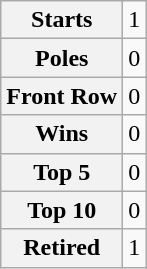<table class="wikitable" style="text-align:center">
<tr>
<th>Starts</th>
<td>1</td>
</tr>
<tr>
<th>Poles</th>
<td>0</td>
</tr>
<tr>
<th>Front Row</th>
<td>0</td>
</tr>
<tr>
<th>Wins</th>
<td>0</td>
</tr>
<tr>
<th>Top 5</th>
<td>0</td>
</tr>
<tr>
<th>Top 10</th>
<td>0</td>
</tr>
<tr>
<th>Retired</th>
<td>1</td>
</tr>
</table>
